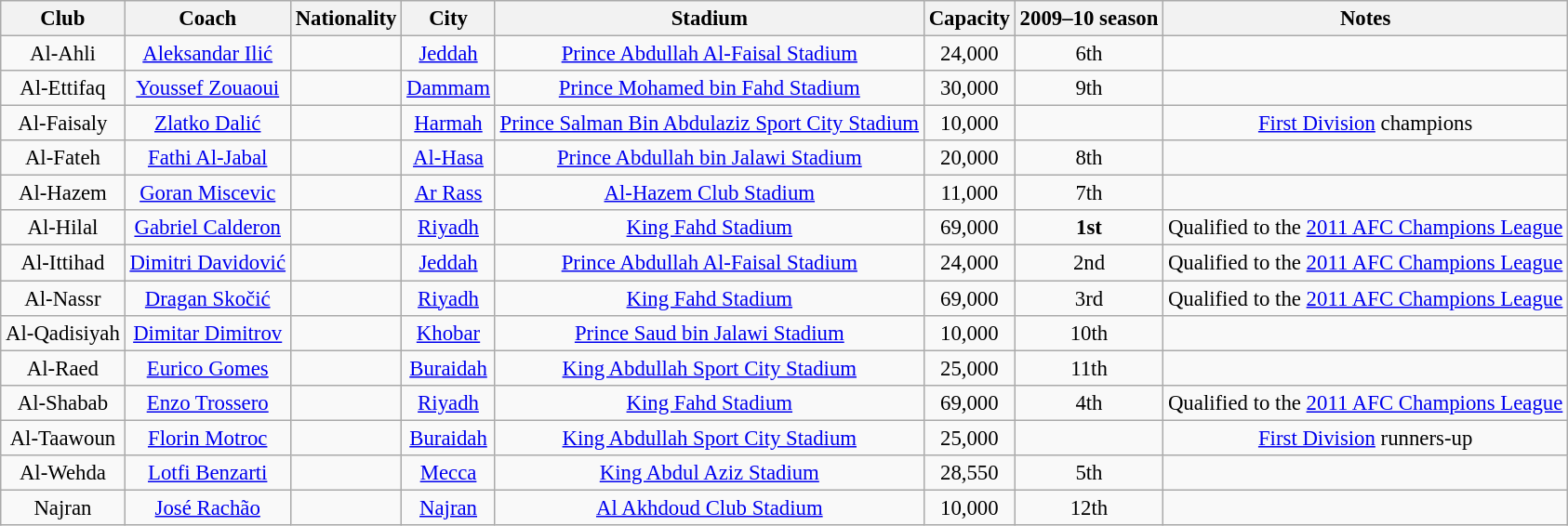<table class="wikitable sortable" style="text-align: center; font-size:95%">
<tr>
<th>Club</th>
<th>Coach</th>
<th>Nationality</th>
<th>City</th>
<th>Stadium</th>
<th>Capacity</th>
<th>2009–10 season</th>
<th>Notes</th>
</tr>
<tr>
<td>Al-Ahli</td>
<td><a href='#'>Aleksandar Ilić</a></td>
<td></td>
<td><a href='#'>Jeddah</a></td>
<td><a href='#'>Prince Abdullah Al-Faisal Stadium</a></td>
<td>24,000</td>
<td>6th</td>
<td></td>
</tr>
<tr>
<td>Al-Ettifaq</td>
<td><a href='#'>Youssef Zouaoui</a></td>
<td></td>
<td><a href='#'>Dammam</a></td>
<td><a href='#'>Prince Mohamed bin Fahd Stadium</a></td>
<td>30,000</td>
<td>9th</td>
<td></td>
</tr>
<tr>
<td>Al-Faisaly</td>
<td><a href='#'>Zlatko Dalić</a></td>
<td></td>
<td><a href='#'>Harmah</a></td>
<td><a href='#'>Prince Salman Bin Abdulaziz Sport City Stadium</a></td>
<td>10,000</td>
<td></td>
<td><a href='#'>First Division</a> champions</td>
</tr>
<tr>
<td>Al-Fateh</td>
<td><a href='#'>Fathi Al-Jabal</a></td>
<td></td>
<td><a href='#'>Al-Hasa</a></td>
<td><a href='#'>Prince Abdullah bin Jalawi Stadium</a></td>
<td>20,000</td>
<td>8th</td>
<td></td>
</tr>
<tr>
<td>Al-Hazem</td>
<td><a href='#'>Goran Miscevic</a></td>
<td></td>
<td><a href='#'>Ar Rass</a></td>
<td><a href='#'>Al-Hazem Club Stadium</a></td>
<td>11,000</td>
<td>7th</td>
<td></td>
</tr>
<tr>
<td>Al-Hilal</td>
<td><a href='#'>Gabriel Calderon</a></td>
<td></td>
<td><a href='#'>Riyadh</a></td>
<td><a href='#'>King Fahd Stadium</a></td>
<td>69,000</td>
<td><strong>1st</strong></td>
<td>Qualified to the <a href='#'>2011 AFC Champions League</a></td>
</tr>
<tr>
<td>Al-Ittihad</td>
<td><a href='#'>Dimitri Davidović</a></td>
<td></td>
<td><a href='#'>Jeddah</a></td>
<td><a href='#'>Prince Abdullah Al-Faisal Stadium</a></td>
<td>24,000</td>
<td>2nd</td>
<td>Qualified to the <a href='#'>2011 AFC Champions League</a></td>
</tr>
<tr>
<td>Al-Nassr</td>
<td><a href='#'>Dragan Skočić</a></td>
<td></td>
<td><a href='#'>Riyadh</a></td>
<td><a href='#'>King Fahd Stadium</a></td>
<td>69,000</td>
<td>3rd</td>
<td>Qualified to the <a href='#'>2011 AFC Champions League</a></td>
</tr>
<tr>
<td>Al-Qadisiyah</td>
<td><a href='#'>Dimitar Dimitrov</a></td>
<td></td>
<td><a href='#'>Khobar</a></td>
<td><a href='#'>Prince Saud bin Jalawi Stadium</a></td>
<td>10,000</td>
<td>10th</td>
<td></td>
</tr>
<tr>
<td>Al-Raed</td>
<td><a href='#'>Eurico Gomes</a></td>
<td></td>
<td><a href='#'>Buraidah</a></td>
<td><a href='#'>King Abdullah Sport City Stadium</a></td>
<td>25,000</td>
<td>11th</td>
<td></td>
</tr>
<tr>
<td>Al-Shabab</td>
<td><a href='#'>Enzo Trossero</a></td>
<td></td>
<td><a href='#'>Riyadh</a></td>
<td><a href='#'>King Fahd Stadium</a></td>
<td>69,000</td>
<td>4th</td>
<td>Qualified to the <a href='#'>2011 AFC Champions League</a></td>
</tr>
<tr>
<td>Al-Taawoun</td>
<td><a href='#'>Florin Motroc</a></td>
<td></td>
<td><a href='#'>Buraidah</a></td>
<td><a href='#'>King Abdullah Sport City Stadium</a></td>
<td>25,000</td>
<td></td>
<td><a href='#'>First Division</a> runners-up</td>
</tr>
<tr>
<td>Al-Wehda</td>
<td><a href='#'>Lotfi Benzarti</a></td>
<td></td>
<td><a href='#'>Mecca</a></td>
<td><a href='#'>King Abdul Aziz Stadium</a></td>
<td>28,550</td>
<td>5th</td>
<td></td>
</tr>
<tr>
<td>Najran</td>
<td><a href='#'>José Rachão</a></td>
<td></td>
<td><a href='#'>Najran</a></td>
<td><a href='#'>Al Akhdoud Club Stadium</a></td>
<td>10,000</td>
<td>12th</td>
<td></td>
</tr>
</table>
